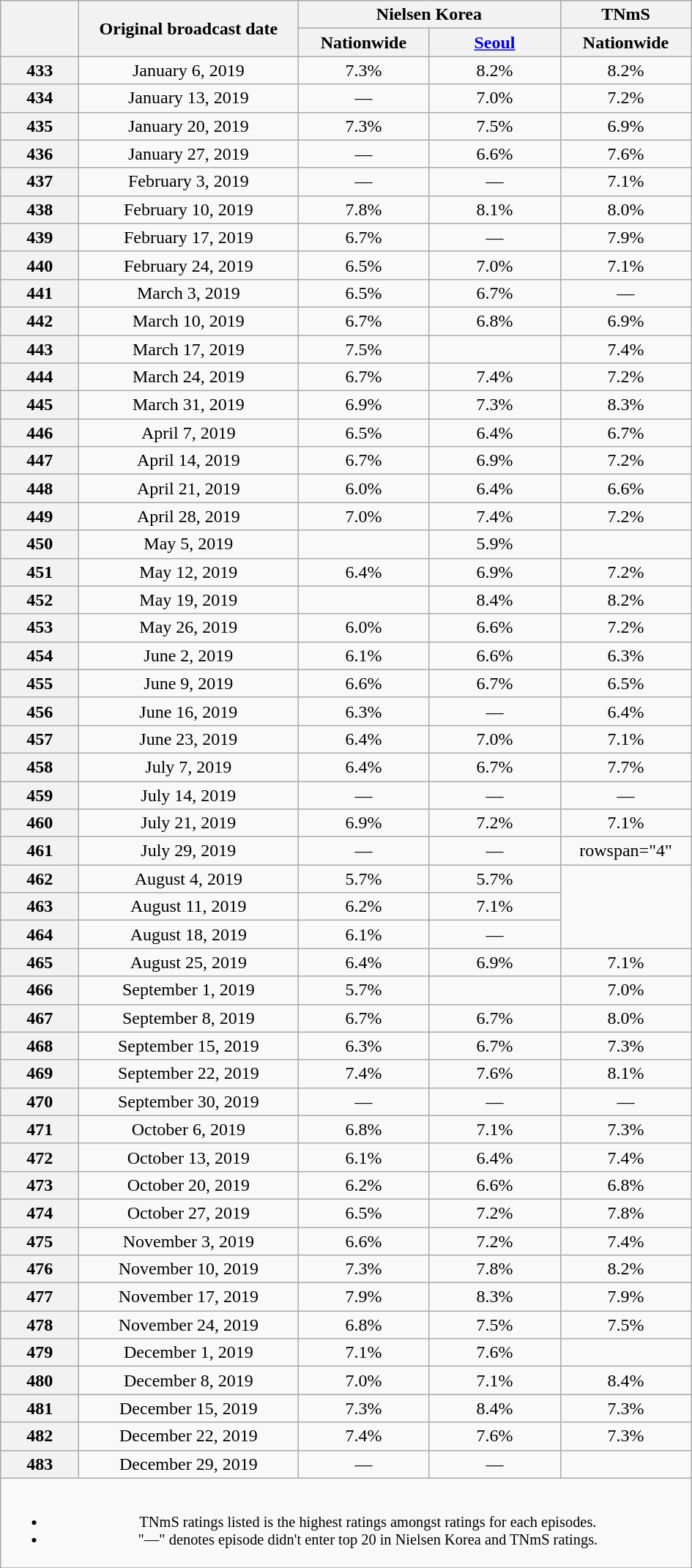<table class="wikitable sortable" style="text-align:center">
<tr>
<th scope="col" rowspan="2" style="width:4em"></th>
<th scope="col" rowspan="2" style="width:12em">Original broadcast date</th>
<th scope="col" colspan="2">Nielsen Korea</th>
<th scope="col">TNmS</th>
</tr>
<tr>
<th scope="col" style="width:7em">Nationwide</th>
<th scope="col" style="width:7em"><a href='#'>Seoul</a></th>
<th scope="col" style="width:7em">Nationwide</th>
</tr>
<tr>
<th scope="col">433</th>
<td>January 6, 2019</td>
<td>7.3% </td>
<td>8.2% </td>
<td>8.2% </td>
</tr>
<tr>
<th scope="col">434</th>
<td>January 13, 2019</td>
<td>—</td>
<td>7.0% </td>
<td>7.2% </td>
</tr>
<tr>
<th scope="col">435</th>
<td>January 20, 2019</td>
<td>7.3% </td>
<td>7.5% </td>
<td>6.9% </td>
</tr>
<tr>
<th scope="col">436</th>
<td>January 27, 2019</td>
<td>—</td>
<td>6.6% </td>
<td>7.6% </td>
</tr>
<tr>
<th scope="col">437</th>
<td>February 3, 2019</td>
<td>—</td>
<td>—</td>
<td>7.1% </td>
</tr>
<tr>
<th scope="col">438</th>
<td>February 10, 2019</td>
<td>7.8% </td>
<td>8.1% </td>
<td>8.0% </td>
</tr>
<tr>
<th scope="col">439</th>
<td>February 17, 2019</td>
<td>6.7% </td>
<td>—</td>
<td>7.9% </td>
</tr>
<tr>
<th scope="col">440</th>
<td>February 24, 2019</td>
<td>6.5% </td>
<td>7.0% </td>
<td>7.1% </td>
</tr>
<tr>
<th scope="col">441</th>
<td>March 3, 2019</td>
<td>6.5% </td>
<td>6.7% </td>
<td>—</td>
</tr>
<tr>
<th scope="col">442</th>
<td>March 10, 2019</td>
<td>6.7% </td>
<td>6.8% </td>
<td>6.9% </td>
</tr>
<tr>
<th scope="col">443</th>
<td>March 17, 2019</td>
<td>7.5% </td>
<td><strong></strong> </td>
<td>7.4% </td>
</tr>
<tr>
<th scope="col">444</th>
<td>March 24, 2019</td>
<td>6.7% </td>
<td>7.4% </td>
<td>7.2% </td>
</tr>
<tr>
<th scope="col">445</th>
<td>March 31, 2019</td>
<td>6.9% </td>
<td>7.3% </td>
<td>8.3% </td>
</tr>
<tr>
<th scope="col">446</th>
<td>April 7, 2019</td>
<td>6.5% </td>
<td>6.4% </td>
<td>6.7% </td>
</tr>
<tr>
<th scope="col">447</th>
<td>April 14, 2019</td>
<td>6.7% </td>
<td>6.9% </td>
<td>7.2% </td>
</tr>
<tr>
<th scope="col">448</th>
<td>April 21, 2019</td>
<td>6.0% </td>
<td>6.4% </td>
<td>6.6% </td>
</tr>
<tr>
<th scope="col">449</th>
<td>April 28, 2019</td>
<td>7.0% </td>
<td>7.4% </td>
<td>7.2% </td>
</tr>
<tr>
<th scope="col">450</th>
<td>May 5, 2019</td>
<td><strong></strong> </td>
<td>5.9% </td>
<td><strong></strong> </td>
</tr>
<tr>
<th scope="col">451</th>
<td>May 12, 2019</td>
<td>6.4% </td>
<td>6.9% </td>
<td>7.2% </td>
</tr>
<tr>
<th scope="col">452</th>
<td>May 19, 2019</td>
<td><strong></strong> </td>
<td>8.4% </td>
<td>8.2% </td>
</tr>
<tr>
<th scope="col">453</th>
<td>May 26, 2019</td>
<td>6.0% </td>
<td>6.6% </td>
<td>7.2% </td>
</tr>
<tr>
<th scope="col">454</th>
<td>June 2, 2019</td>
<td>6.1% </td>
<td>6.6% </td>
<td>6.3% </td>
</tr>
<tr>
<th scope="col">455</th>
<td>June 9, 2019</td>
<td>6.6% </td>
<td>6.7% </td>
<td>6.5% </td>
</tr>
<tr>
<th scope="col">456</th>
<td>June 16, 2019</td>
<td>6.3% </td>
<td>—</td>
<td>6.4% </td>
</tr>
<tr>
<th scope="col">457</th>
<td>June 23, 2019</td>
<td>6.4% </td>
<td>7.0% </td>
<td>7.1% </td>
</tr>
<tr>
<th scope="col">458</th>
<td>July 7, 2019</td>
<td>6.4% </td>
<td>6.7% </td>
<td>7.7% </td>
</tr>
<tr>
<th scope="col">459</th>
<td>July 14, 2019</td>
<td>—</td>
<td>—</td>
<td>—</td>
</tr>
<tr>
<th scope="col">460</th>
<td>July 21, 2019</td>
<td>6.9% </td>
<td>7.2% </td>
<td>7.1%</td>
</tr>
<tr>
<th scope="col">461</th>
<td>July 29, 2019</td>
<td>—</td>
<td>—</td>
<td>rowspan="4" </td>
</tr>
<tr>
<th scope="col">462</th>
<td>August 4, 2019</td>
<td>5.7% </td>
<td>5.7% </td>
</tr>
<tr>
<th scope="col">463</th>
<td>August 11, 2019</td>
<td>6.2% </td>
<td>7.1% </td>
</tr>
<tr>
<th scope="col">464</th>
<td>August 18, 2019</td>
<td>6.1% </td>
<td>—</td>
</tr>
<tr>
<th scope="col">465</th>
<td>August 25, 2019</td>
<td>6.4% </td>
<td>6.9% </td>
<td>7.1% </td>
</tr>
<tr>
<th scope="col">466</th>
<td>September 1, 2019</td>
<td>5.7% </td>
<td><strong></strong> </td>
<td>7.0% </td>
</tr>
<tr>
<th scope="col">467</th>
<td>September 8, 2019</td>
<td>6.7% </td>
<td>6.7% </td>
<td>8.0% </td>
</tr>
<tr>
<th scope="col">468</th>
<td>September 15, 2019</td>
<td>6.3% </td>
<td>6.7% </td>
<td>7.3% </td>
</tr>
<tr>
<th scope="col">469</th>
<td>September 22, 2019</td>
<td>7.4% </td>
<td>7.6% </td>
<td>8.1% </td>
</tr>
<tr>
<th scope="col">470</th>
<td>September 30, 2019</td>
<td>—</td>
<td>—</td>
<td>—</td>
</tr>
<tr>
<th scope="col">471</th>
<td>October 6, 2019</td>
<td>6.8% </td>
<td>7.1% </td>
<td>7.3% </td>
</tr>
<tr>
<th scope="col">472</th>
<td>October 13, 2019</td>
<td>6.1% </td>
<td>6.4% </td>
<td>7.4% </td>
</tr>
<tr>
<th scope="col">473</th>
<td>October 20, 2019</td>
<td>6.2% </td>
<td>6.6% </td>
<td>6.8% </td>
</tr>
<tr>
<th scope="col">474</th>
<td>October 27, 2019</td>
<td>6.5% </td>
<td>7.2% </td>
<td>7.8% </td>
</tr>
<tr>
<th scope="col">475</th>
<td>November 3, 2019</td>
<td>6.6% </td>
<td>7.2% </td>
<td>7.4% </td>
</tr>
<tr>
<th scope="col">476</th>
<td>November 10, 2019</td>
<td>7.3% </td>
<td>7.8% </td>
<td>8.2% </td>
</tr>
<tr>
<th scope="col">477</th>
<td>November 17, 2019</td>
<td>7.9% </td>
<td>8.3% </td>
<td>7.9% </td>
</tr>
<tr>
<th scope="col">478</th>
<td>November 24, 2019</td>
<td>6.8% </td>
<td>7.5% </td>
<td>7.5% </td>
</tr>
<tr>
<th scope="col">479</th>
<td>December 1, 2019</td>
<td>7.1% </td>
<td>7.6% </td>
<td><strong></strong> </td>
</tr>
<tr>
<th scope="col">480</th>
<td>December 8, 2019</td>
<td>7.0% </td>
<td>7.1% </td>
<td>8.4% </td>
</tr>
<tr>
<th scope="col">481</th>
<td>December 15, 2019</td>
<td>7.3% </td>
<td>8.4% </td>
<td>7.3% </td>
</tr>
<tr>
<th scope="col">482</th>
<td>December 22, 2019</td>
<td>7.4% </td>
<td>7.6% </td>
<td>7.3% </td>
</tr>
<tr>
<th scope="col">483</th>
<td>December 29, 2019</td>
<td>—</td>
<td>—</td>
<td></td>
</tr>
<tr>
<td colspan="5" style="font-size:85%; text-center:left"><br><ul><li>TNmS ratings listed is the highest ratings amongst ratings for each episodes.</li><li>"—" denotes episode didn't enter top 20 in Nielsen Korea and TNmS ratings.</li></ul></td>
</tr>
<tr>
</tr>
</table>
